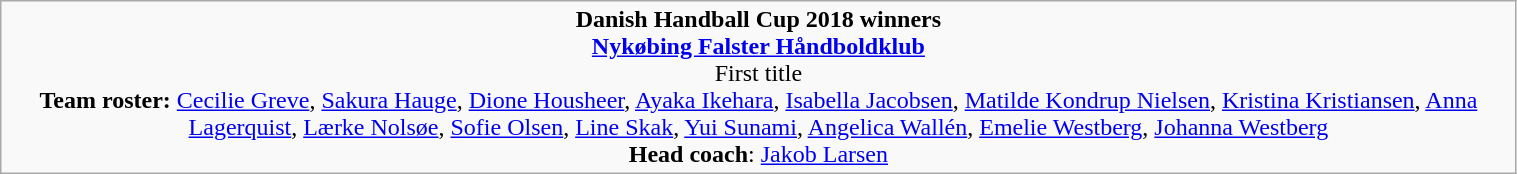<table class="wikitable" width=80%>
<tr align=center>
<td><strong>Danish Handball Cup 2018 winners</strong><br><strong><a href='#'>Nykøbing Falster Håndboldklub</a></strong><br>First title<br><strong>Team roster:</strong> <a href='#'>Cecilie Greve</a>, <a href='#'>Sakura Hauge</a>, <a href='#'>Dione Housheer</a>, <a href='#'>Ayaka Ikehara</a>, <a href='#'>Isabella Jacobsen</a>, <a href='#'>Matilde Kondrup Nielsen</a>, <a href='#'>Kristina Kristiansen</a>, <a href='#'>Anna Lagerquist</a>, <a href='#'>Lærke Nolsøe</a>, <a href='#'>Sofie Olsen</a>, <a href='#'>Line Skak</a>, <a href='#'>Yui Sunami</a>, <a href='#'>Angelica Wallén</a>, <a href='#'>Emelie Westberg</a>, <a href='#'>Johanna Westberg</a> <br><strong>Head coach</strong>: <a href='#'>Jakob Larsen</a></td>
</tr>
</table>
